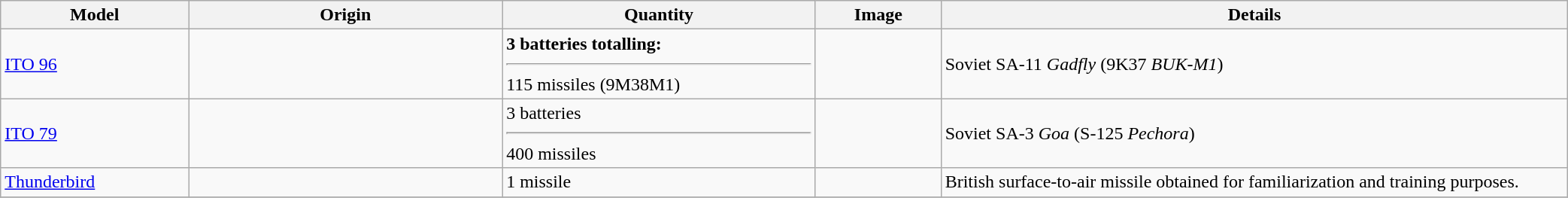<table class="wikitable" style="width:110%">
<tr>
<th style="text-align: center; width:12%;">Model</th>
<th style="text-align: center; width:20%;">Origin</th>
<th style="text-align: center; width:20%;">Quantity</th>
<th style="text-align: center; width:8%;">Image</th>
<th style="text-align: center; width:40%;">Details</th>
</tr>
<tr>
<td><a href='#'>ITO 96</a></td>
<td></td>
<td><strong>3 batteries totalling:</strong><hr>115 missiles (9M38M1)</td>
<td></td>
<td>Soviet SA-11 <em>Gadfly</em> (9K37 <em>BUK-M1</em>)</td>
</tr>
<tr>
<td><a href='#'>ITO 79</a></td>
<td></td>
<td>3 batteries<hr>400 missiles</td>
<td></td>
<td>Soviet SA-3 <em>Goa</em> (S-125 <em>Pechora</em>)</td>
</tr>
<tr>
<td><a href='#'>Thunderbird</a></td>
<td></td>
<td>1 missile</td>
<td></td>
<td>British surface-to-air missile obtained for familiarization and training purposes.</td>
</tr>
<tr>
</tr>
</table>
